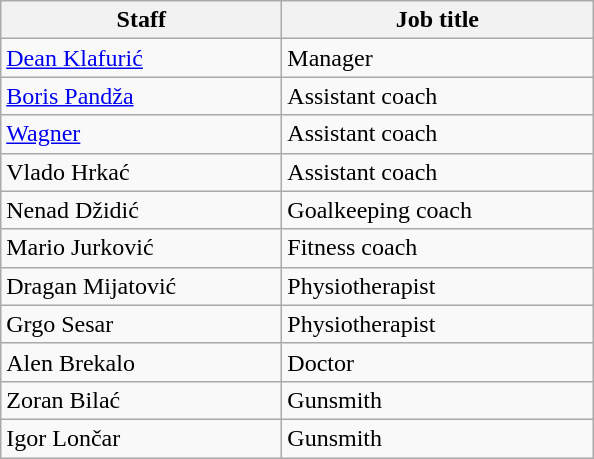<table class="wikitable">
<tr>
<th width=180>Staff</th>
<th width=200>Job title</th>
</tr>
<tr>
<td> <a href='#'>Dean Klafurić</a></td>
<td>Manager</td>
</tr>
<tr>
<td> <a href='#'>Boris Pandža</a></td>
<td>Assistant coach</td>
</tr>
<tr>
<td> <a href='#'>Wagner</a></td>
<td>Assistant coach</td>
</tr>
<tr>
<td> Vlado Hrkać</td>
<td>Assistant coach</td>
</tr>
<tr>
<td> Nenad Džidić</td>
<td>Goalkeeping coach</td>
</tr>
<tr>
<td> Mario Jurković</td>
<td>Fitness coach</td>
</tr>
<tr>
<td> Dragan Mijatović</td>
<td>Physiotherapist</td>
</tr>
<tr>
<td> Grgo Sesar</td>
<td>Physiotherapist</td>
</tr>
<tr>
<td> Alen Brekalo</td>
<td>Doctor</td>
</tr>
<tr>
<td> Zoran Bilać</td>
<td>Gunsmith</td>
</tr>
<tr>
<td> Igor Lončar</td>
<td>Gunsmith</td>
</tr>
</table>
